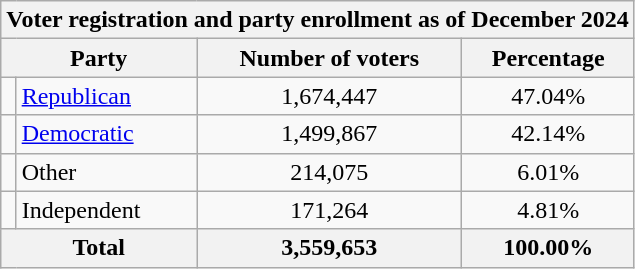<table class="wikitable">
<tr>
<th colspan="6">Voter registration and party enrollment as of December 2024</th>
</tr>
<tr>
<th colspan="2">Party</th>
<th>Number of voters</th>
<th>Percentage</th>
</tr>
<tr>
<td></td>
<td><a href='#'>Republican</a></td>
<td style="text-align:center;">1,674,447</td>
<td style="text-align:center;">47.04%</td>
</tr>
<tr>
<td></td>
<td><a href='#'>Democratic</a></td>
<td style="text-align:center;">1,499,867</td>
<td style="text-align:center;">42.14%</td>
</tr>
<tr>
<td></td>
<td>Other</td>
<td style="text-align:center;">214,075</td>
<td style="text-align:center;">6.01%</td>
</tr>
<tr>
<td></td>
<td>Independent</td>
<td style="text-align:center;">171,264</td>
<td style="text-align:center;">4.81%</td>
</tr>
<tr>
<th colspan="2">Total</th>
<th style="text-align:center;">3,559,653</th>
<th style="text-align:center;">100.00%</th>
</tr>
</table>
